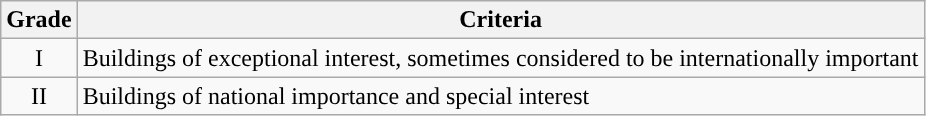<table class="wikitable">
<tr>
<th>Grade</th>
<th>Criteria</th>
</tr>
<tr>
<td align="center" >I</td>
<td>Buildings of exceptional interest, sometimes considered to be internationally important</td>
</tr>
<tr>
<td align="center" >II</td>
<td>Buildings of national importance and special interest</td>
</tr>
</table>
